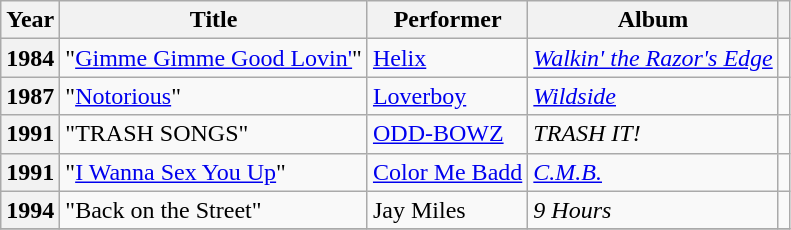<table class="wikitable plainrowheaders sortable" style="margin-right: 0;">
<tr>
<th scope="col">Year</th>
<th scope="col">Title</th>
<th scope="col">Performer</th>
<th scope="col">Album</th>
<th scope="col" class="unsortable"></th>
</tr>
<tr>
<th scope="row">1984</th>
<td>"<a href='#'>Gimme Gimme Good Lovin'</a>"</td>
<td><a href='#'>Helix</a></td>
<td><em><a href='#'>Walkin' the Razor's Edge</a></em></td>
<td style="text-align:center;"></td>
</tr>
<tr>
<th scope="row">1987</th>
<td>"<a href='#'>Notorious</a>"</td>
<td><a href='#'>Loverboy</a></td>
<td><em><a href='#'>Wildside</a></em></td>
<td style="text-align:center;"></td>
</tr>
<tr>
<th scope="row">1991</th>
<td>"TRASH SONGS"</td>
<td><a href='#'>ODD-BOWZ</a></td>
<td><em>TRASH IT!</em></td>
<td style="text-align:center;"></td>
</tr>
<tr>
<th scope="row">1991</th>
<td>"<a href='#'>I Wanna Sex You Up</a>"</td>
<td><a href='#'>Color Me Badd</a></td>
<td><em><a href='#'>C.M.B.</a></em></td>
<td style="text-align:center;"></td>
</tr>
<tr>
<th scope="row">1994</th>
<td>"Back on the Street"</td>
<td>Jay Miles</td>
<td><em>9 Hours</em></td>
<td style="text-align:center;"></td>
</tr>
<tr>
</tr>
</table>
